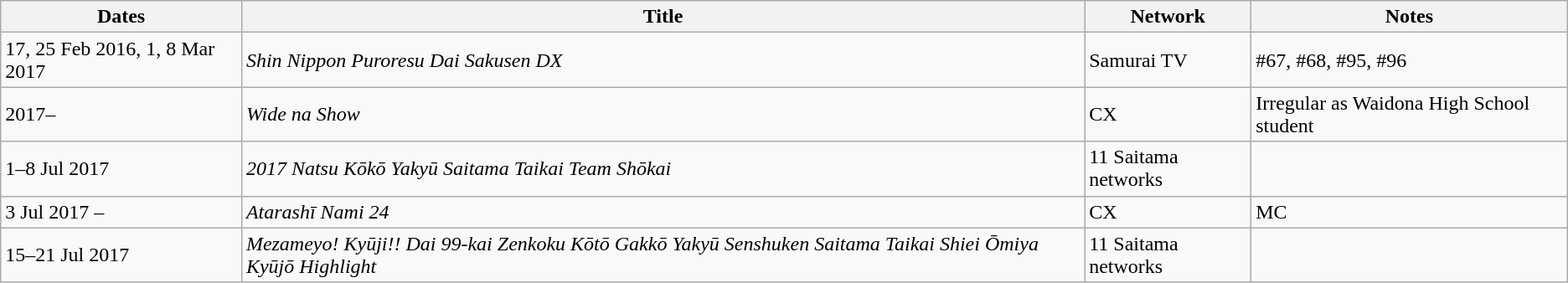<table class="wikitable">
<tr>
<th>Dates</th>
<th>Title</th>
<th>Network</th>
<th>Notes</th>
</tr>
<tr>
<td>17, 25 Feb 2016, 1, 8 Mar 2017</td>
<td><em>Shin Nippon Puroresu Dai Sakusen DX</em></td>
<td>Samurai TV</td>
<td>#67, #68, #95, #96</td>
</tr>
<tr>
<td>2017–</td>
<td><em>Wide na Show</em></td>
<td>CX</td>
<td>Irregular as Waidona High School student</td>
</tr>
<tr>
<td>1–8 Jul 2017</td>
<td><em>2017 Natsu Kōkō Yakyū Saitama Taikai Team Shōkai</em></td>
<td>11 Saitama networks</td>
<td></td>
</tr>
<tr>
<td>3 Jul 2017 –</td>
<td><em>Atarashī Nami 24</em></td>
<td>CX</td>
<td>MC</td>
</tr>
<tr>
<td>15–21 Jul 2017</td>
<td><em>Mezameyo! Kyūji!! Dai 99-kai Zenkoku Kōtō Gakkō Yakyū Senshuken Saitama Taikai Shiei Ōmiya Kyūjō Highlight</em></td>
<td>11 Saitama networks</td>
<td></td>
</tr>
</table>
